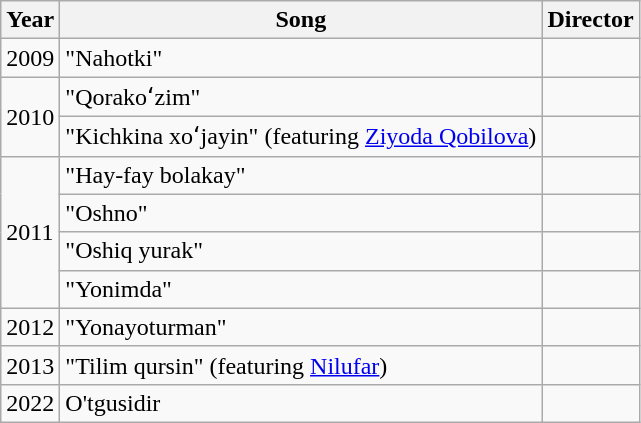<table class="wikitable" style="text-align:left;">
<tr>
<th>Year</th>
<th>Song</th>
<th>Director</th>
</tr>
<tr>
<td rowspan="1">2009</td>
<td>"Nahotki"</td>
<td></td>
</tr>
<tr>
<td rowspan="2">2010</td>
<td>"Qorakoʻzim"</td>
<td></td>
</tr>
<tr>
<td>"Kichkina xoʻjayin" (featuring <a href='#'>Ziyoda Qobilova</a>)</td>
<td></td>
</tr>
<tr>
<td rowspan="4">2011</td>
<td>"Hay-fay bolakay"</td>
<td></td>
</tr>
<tr>
<td>"Oshno"</td>
<td></td>
</tr>
<tr>
<td>"Oshiq yurak"</td>
<td></td>
</tr>
<tr>
<td>"Yonimda"</td>
<td></td>
</tr>
<tr>
<td rowspan="1">2012</td>
<td>"Yonayoturman"</td>
<td></td>
</tr>
<tr>
<td rowspan="1">2013</td>
<td>"Tilim qursin" (featuring <a href='#'>Nilufar</a>)</td>
<td></td>
</tr>
<tr>
<td>2022</td>
<td>O'tgusidir</td>
<td></td>
</tr>
</table>
